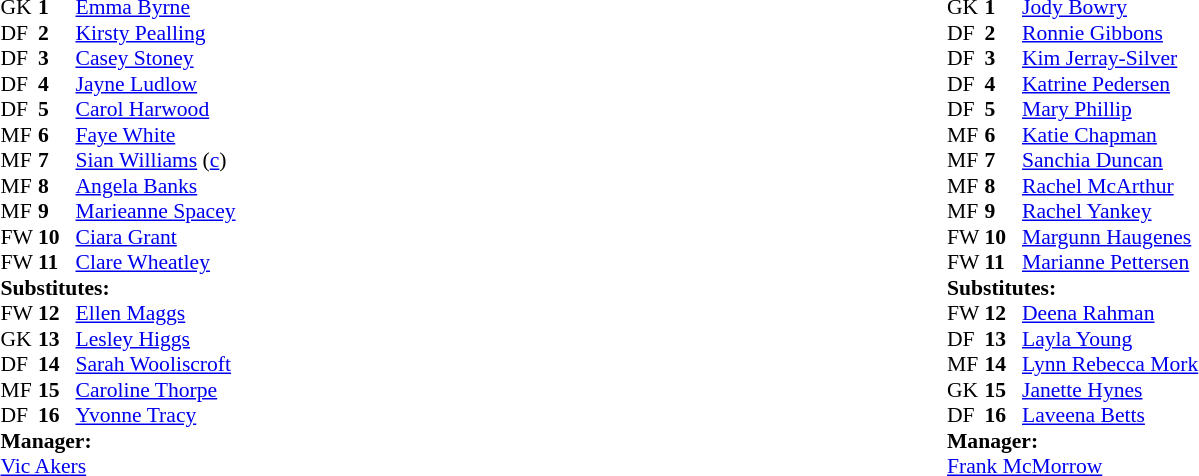<table style="width:100%;">
<tr>
<td style="vertical-align:top; width:50%;"><br><table style="font-size: 90%" cellspacing="0" cellpadding="0">
<tr>
<td colspan="4"></td>
</tr>
<tr>
<th width="25"></th>
<th width="25"></th>
</tr>
<tr>
<td>GK</td>
<td><strong>1</strong></td>
<td> <a href='#'>Emma Byrne</a></td>
</tr>
<tr>
<td>DF</td>
<td><strong>2</strong></td>
<td> <a href='#'>Kirsty Pealling</a></td>
</tr>
<tr>
<td>DF</td>
<td><strong>3</strong></td>
<td> <a href='#'>Casey Stoney</a></td>
</tr>
<tr>
<td>DF</td>
<td><strong>4</strong></td>
<td> <a href='#'>Jayne Ludlow</a></td>
</tr>
<tr>
<td>DF</td>
<td><strong>5</strong></td>
<td> <a href='#'>Carol Harwood</a></td>
</tr>
<tr>
<td>MF</td>
<td><strong>6</strong></td>
<td> <a href='#'>Faye White</a></td>
<td></td>
<td></td>
</tr>
<tr>
<td>MF</td>
<td><strong>7</strong></td>
<td> <a href='#'>Sian Williams</a> (<a href='#'>c</a>)</td>
</tr>
<tr>
<td>MF</td>
<td><strong>8</strong></td>
<td> <a href='#'>Angela Banks</a></td>
</tr>
<tr>
<td>MF</td>
<td><strong>9</strong></td>
<td> <a href='#'>Marieanne Spacey</a></td>
<td></td>
<td></td>
</tr>
<tr>
<td>FW</td>
<td><strong>10</strong></td>
<td> <a href='#'>Ciara Grant</a></td>
</tr>
<tr>
<td>FW</td>
<td><strong>11</strong></td>
<td> <a href='#'>Clare Wheatley</a></td>
</tr>
<tr>
<td colspan=4><strong>Substitutes:</strong></td>
</tr>
<tr>
<td>FW</td>
<td><strong>12</strong></td>
<td> <a href='#'>Ellen Maggs</a></td>
<td></td>
<td></td>
</tr>
<tr>
<td>GK</td>
<td><strong>13</strong></td>
<td> <a href='#'>Lesley Higgs</a></td>
</tr>
<tr>
<td>DF</td>
<td><strong>14</strong></td>
<td> <a href='#'>Sarah Wooliscroft</a></td>
</tr>
<tr>
<td>MF</td>
<td><strong>15</strong></td>
<td> <a href='#'>Caroline Thorpe</a></td>
<td></td>
<td></td>
<td></td>
<td></td>
</tr>
<tr>
<td>DF</td>
<td><strong>16</strong></td>
<td> <a href='#'>Yvonne Tracy</a></td>
<td></td>
<td></td>
</tr>
<tr>
<td colspan=4><strong>Manager:</strong></td>
</tr>
<tr>
<td colspan="4"> <a href='#'>Vic Akers</a></td>
</tr>
</table>
</td>
<td style="vertical-align:top; width:50%;"><br><table style="font-size: 90%" cellspacing="0" cellpadding="0">
<tr>
<td colspan="4"></td>
</tr>
<tr>
<th width="25"></th>
<th width="25"></th>
</tr>
<tr>
<td>GK</td>
<td><strong>1</strong></td>
<td> <a href='#'>Jody Bowry</a></td>
</tr>
<tr>
<td>DF</td>
<td><strong>2</strong></td>
<td> <a href='#'>Ronnie Gibbons</a></td>
</tr>
<tr>
<td>DF</td>
<td><strong>3</strong></td>
<td> <a href='#'>Kim Jerray-Silver</a></td>
</tr>
<tr>
<td>DF</td>
<td><strong>4</strong></td>
<td> <a href='#'>Katrine Pedersen</a></td>
</tr>
<tr>
<td>DF</td>
<td><strong>5</strong></td>
<td> <a href='#'>Mary Phillip</a></td>
</tr>
<tr>
<td>MF</td>
<td><strong>6</strong></td>
<td> <a href='#'>Katie Chapman</a></td>
</tr>
<tr>
<td>MF</td>
<td><strong>7</strong></td>
<td> <a href='#'>Sanchia Duncan</a></td>
<td></td>
<td></td>
</tr>
<tr>
<td>MF</td>
<td><strong>8</strong></td>
<td> <a href='#'>Rachel McArthur</a></td>
<td></td>
<td></td>
</tr>
<tr>
<td>MF</td>
<td><strong>9</strong></td>
<td> <a href='#'>Rachel Yankey</a></td>
<td></td>
<td></td>
</tr>
<tr>
<td>FW</td>
<td><strong>10</strong></td>
<td> <a href='#'>Margunn Haugenes</a></td>
</tr>
<tr>
<td>FW</td>
<td><strong>11</strong></td>
<td> <a href='#'>Marianne Pettersen</a></td>
</tr>
<tr>
<td colspan=4><strong>Substitutes:</strong></td>
</tr>
<tr>
<td>FW</td>
<td><strong>12</strong></td>
<td> <a href='#'>Deena Rahman</a></td>
<td></td>
<td></td>
</tr>
<tr>
<td>DF</td>
<td><strong>13</strong></td>
<td> <a href='#'>Layla Young</a></td>
</tr>
<tr>
<td>MF</td>
<td><strong>14</strong></td>
<td> <a href='#'>Lynn Rebecca Mork</a></td>
<td></td>
<td></td>
</tr>
<tr>
<td>GK</td>
<td><strong>15</strong></td>
<td> <a href='#'>Janette Hynes</a></td>
</tr>
<tr>
<td>DF</td>
<td><strong>16</strong></td>
<td> <a href='#'>Laveena Betts</a></td>
</tr>
<tr>
<td colspan=4><strong>Manager:</strong></td>
</tr>
<tr>
<td colspan="4"> <a href='#'>Frank McMorrow</a></td>
</tr>
</table>
</td>
</tr>
</table>
